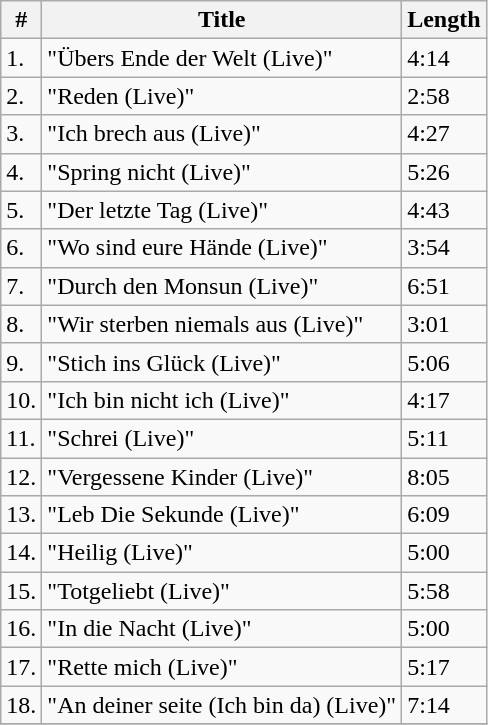<table class="wikitable">
<tr>
<th>#</th>
<th>Title</th>
<th>Length</th>
</tr>
<tr>
<td>1.</td>
<td>"Übers Ende der Welt (Live)"</td>
<td>4:14</td>
</tr>
<tr>
<td>2.</td>
<td>"Reden (Live)"</td>
<td>2:58</td>
</tr>
<tr>
<td>3.</td>
<td>"Ich brech aus (Live)"</td>
<td>4:27</td>
</tr>
<tr>
<td>4.</td>
<td>"Spring nicht (Live)"</td>
<td>5:26</td>
</tr>
<tr>
<td>5.</td>
<td>"Der letzte Tag (Live)"</td>
<td>4:43</td>
</tr>
<tr>
<td>6.</td>
<td>"Wo sind eure Hände (Live)"</td>
<td>3:54</td>
</tr>
<tr>
<td>7.</td>
<td>"Durch den Monsun (Live)"</td>
<td>6:51</td>
</tr>
<tr>
<td>8.</td>
<td>"Wir sterben niemals aus (Live)"</td>
<td>3:01</td>
</tr>
<tr>
<td>9.</td>
<td>"Stich ins Glück (Live)"</td>
<td>5:06</td>
</tr>
<tr>
<td>10.</td>
<td>"Ich bin nicht ich (Live)"</td>
<td>4:17</td>
</tr>
<tr>
<td>11.</td>
<td>"Schrei (Live)"</td>
<td>5:11</td>
</tr>
<tr>
<td>12.</td>
<td>"Vergessene Kinder (Live)"</td>
<td>8:05</td>
</tr>
<tr>
<td>13.</td>
<td>"Leb Die Sekunde (Live)"</td>
<td>6:09</td>
</tr>
<tr>
<td>14.</td>
<td>"Heilig (Live)"</td>
<td>5:00</td>
</tr>
<tr>
<td>15.</td>
<td>"Totgeliebt (Live)"</td>
<td>5:58</td>
</tr>
<tr>
<td>16.</td>
<td>"In die Nacht (Live)"</td>
<td>5:00</td>
</tr>
<tr>
<td>17.</td>
<td>"Rette mich (Live)"</td>
<td>5:17</td>
</tr>
<tr>
<td>18.</td>
<td>"An deiner seite (Ich bin da) (Live)"</td>
<td>7:14</td>
</tr>
<tr>
</tr>
</table>
